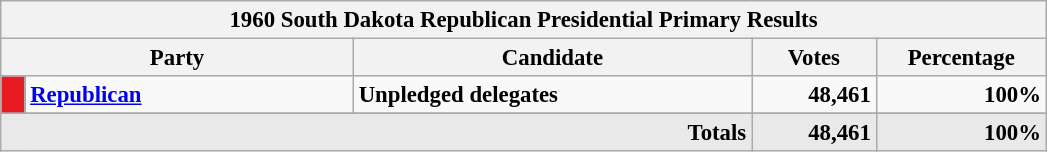<table class="wikitable" style="font-size: 95%;">
<tr>
<th colspan="7">1960 South Dakota Republican Presidential Primary Results</th>
</tr>
<tr>
<th colspan="2" style="width: 15em">Party</th>
<th style="width: 17em">Candidate</th>
<th style="width: 5em">Votes</th>
<th style="width: 7em">Percentage</th>
</tr>
<tr>
<th style="background-color:#E81B23; width: 3px"></th>
<td style="width: 130px"><strong><a href='#'>Republican</a></strong></td>
<td><strong>Unpledged delegates</strong></td>
<td align="right"><strong>48,461</strong></td>
<td align="right"><strong>100%</strong></td>
</tr>
<tr>
</tr>
<tr bgcolor="#E9E9E9">
<td colspan="3" align="right"><strong>Totals</strong></td>
<td align="right"><strong>48,461</strong></td>
<td align="right"><strong>100%</strong></td>
</tr>
</table>
